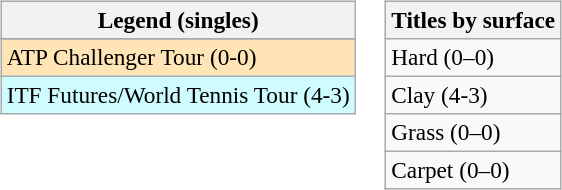<table>
<tr valign=top>
<td><br><table class=wikitable style=font-size:97%>
<tr>
<th>Legend (singles)</th>
</tr>
<tr bgcolor=e5d1cb>
</tr>
<tr bgcolor=moccasin>
<td>ATP Challenger Tour (0-0)</td>
</tr>
<tr bgcolor=cffcff>
<td>ITF Futures/World Tennis Tour (4-3)</td>
</tr>
</table>
</td>
<td><br><table class=wikitable style=font-size:97%>
<tr>
<th>Titles by surface</th>
</tr>
<tr>
<td>Hard (0–0)</td>
</tr>
<tr>
<td>Clay (4-3)</td>
</tr>
<tr>
<td>Grass (0–0)</td>
</tr>
<tr>
<td>Carpet (0–0)</td>
</tr>
</table>
</td>
</tr>
</table>
